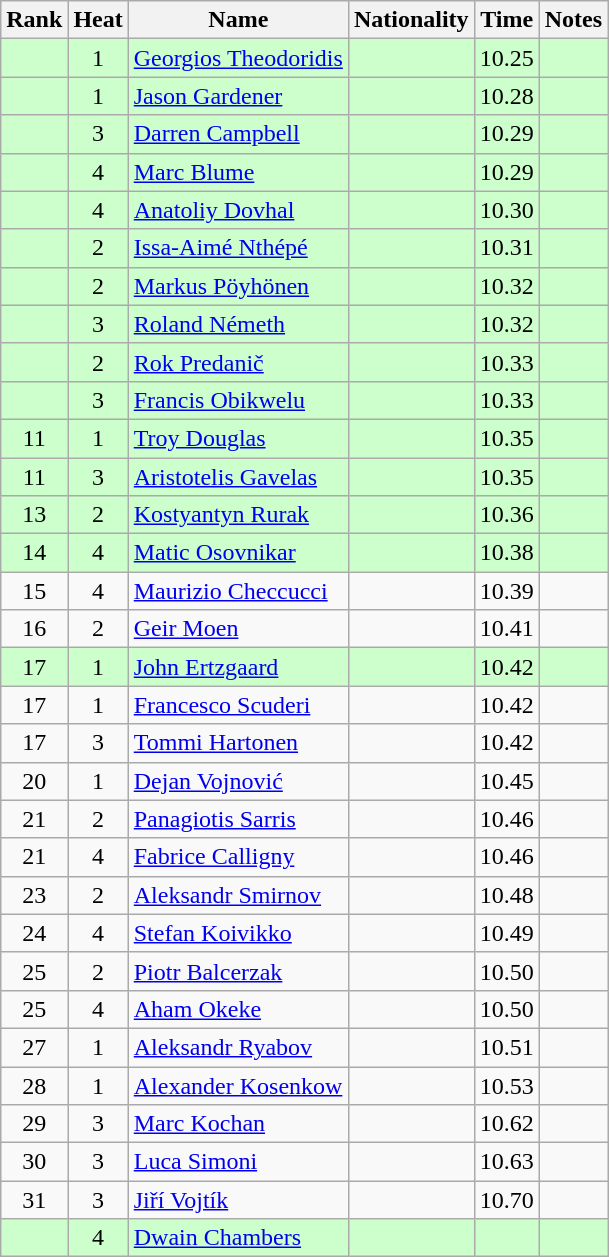<table class="wikitable sortable" style="text-align:center">
<tr>
<th>Rank</th>
<th>Heat</th>
<th>Name</th>
<th>Nationality</th>
<th>Time</th>
<th>Notes</th>
</tr>
<tr bgcolor=ccffcc>
<td></td>
<td>1</td>
<td align=left><a href='#'>Georgios Theodoridis</a></td>
<td align=left></td>
<td>10.25</td>
<td></td>
</tr>
<tr bgcolor=ccffcc>
<td></td>
<td>1</td>
<td align=left><a href='#'>Jason Gardener</a></td>
<td align=left></td>
<td>10.28</td>
<td></td>
</tr>
<tr bgcolor=ccffcc>
<td></td>
<td>3</td>
<td align=left><a href='#'>Darren Campbell</a></td>
<td align=left></td>
<td>10.29</td>
<td></td>
</tr>
<tr bgcolor=ccffcc>
<td></td>
<td>4</td>
<td align=left><a href='#'>Marc Blume</a></td>
<td align=left></td>
<td>10.29</td>
<td></td>
</tr>
<tr bgcolor=ccffcc>
<td></td>
<td>4</td>
<td align=left><a href='#'>Anatoliy Dovhal</a></td>
<td align=left></td>
<td>10.30</td>
<td></td>
</tr>
<tr bgcolor=ccffcc>
<td></td>
<td>2</td>
<td align=left><a href='#'>Issa-Aimé Nthépé</a></td>
<td align=left></td>
<td>10.31</td>
<td></td>
</tr>
<tr bgcolor=ccffcc>
<td></td>
<td>2</td>
<td align=left><a href='#'>Markus Pöyhönen</a></td>
<td align=left></td>
<td>10.32</td>
<td></td>
</tr>
<tr bgcolor=ccffcc>
<td></td>
<td>3</td>
<td align=left><a href='#'>Roland Németh</a></td>
<td align=left></td>
<td>10.32</td>
<td></td>
</tr>
<tr bgcolor=ccffcc>
<td></td>
<td>2</td>
<td align=left><a href='#'>Rok Predanič</a></td>
<td align=left></td>
<td>10.33</td>
<td></td>
</tr>
<tr bgcolor=ccffcc>
<td></td>
<td>3</td>
<td align=left><a href='#'>Francis Obikwelu</a></td>
<td align=left></td>
<td>10.33</td>
<td></td>
</tr>
<tr bgcolor=ccffcc>
<td>11</td>
<td>1</td>
<td align=left><a href='#'>Troy Douglas</a></td>
<td align=left></td>
<td>10.35</td>
<td></td>
</tr>
<tr bgcolor=ccffcc>
<td>11</td>
<td>3</td>
<td align=left><a href='#'>Aristotelis Gavelas</a></td>
<td align=left></td>
<td>10.35</td>
<td></td>
</tr>
<tr bgcolor=ccffcc>
<td>13</td>
<td>2</td>
<td align=left><a href='#'>Kostyantyn Rurak</a></td>
<td align=left></td>
<td>10.36</td>
<td></td>
</tr>
<tr bgcolor=ccffcc>
<td>14</td>
<td>4</td>
<td align=left><a href='#'>Matic Osovnikar</a></td>
<td align=left></td>
<td>10.38</td>
<td></td>
</tr>
<tr>
<td>15</td>
<td>4</td>
<td align=left><a href='#'>Maurizio Checcucci</a></td>
<td align=left></td>
<td>10.39</td>
<td></td>
</tr>
<tr>
<td>16</td>
<td>2</td>
<td align=left><a href='#'>Geir Moen</a></td>
<td align=left></td>
<td>10.41</td>
<td></td>
</tr>
<tr bgcolor=ccffcc>
<td>17</td>
<td>1</td>
<td align=left><a href='#'>John Ertzgaard</a></td>
<td align=left></td>
<td>10.42</td>
<td></td>
</tr>
<tr>
<td>17</td>
<td>1</td>
<td align=left><a href='#'>Francesco Scuderi</a></td>
<td align=left></td>
<td>10.42</td>
<td></td>
</tr>
<tr>
<td>17</td>
<td>3</td>
<td align=left><a href='#'>Tommi Hartonen</a></td>
<td align=left></td>
<td>10.42</td>
<td></td>
</tr>
<tr>
<td>20</td>
<td>1</td>
<td align=left><a href='#'>Dejan Vojnović</a></td>
<td align=left></td>
<td>10.45</td>
<td></td>
</tr>
<tr>
<td>21</td>
<td>2</td>
<td align=left><a href='#'>Panagiotis Sarris</a></td>
<td align=left></td>
<td>10.46</td>
<td></td>
</tr>
<tr>
<td>21</td>
<td>4</td>
<td align=left><a href='#'>Fabrice Calligny</a></td>
<td align=left></td>
<td>10.46</td>
<td></td>
</tr>
<tr>
<td>23</td>
<td>2</td>
<td align=left><a href='#'>Aleksandr Smirnov</a></td>
<td align=left></td>
<td>10.48</td>
<td></td>
</tr>
<tr>
<td>24</td>
<td>4</td>
<td align=left><a href='#'>Stefan Koivikko</a></td>
<td align=left></td>
<td>10.49</td>
<td></td>
</tr>
<tr>
<td>25</td>
<td>2</td>
<td align=left><a href='#'>Piotr Balcerzak</a></td>
<td align=left></td>
<td>10.50</td>
<td></td>
</tr>
<tr>
<td>25</td>
<td>4</td>
<td align=left><a href='#'>Aham Okeke</a></td>
<td align=left></td>
<td>10.50</td>
<td></td>
</tr>
<tr>
<td>27</td>
<td>1</td>
<td align=left><a href='#'>Aleksandr Ryabov</a></td>
<td align=left></td>
<td>10.51</td>
<td></td>
</tr>
<tr>
<td>28</td>
<td>1</td>
<td align=left><a href='#'>Alexander Kosenkow</a></td>
<td align=left></td>
<td>10.53</td>
<td></td>
</tr>
<tr>
<td>29</td>
<td>3</td>
<td align=left><a href='#'>Marc Kochan</a></td>
<td align=left></td>
<td>10.62</td>
<td></td>
</tr>
<tr>
<td>30</td>
<td>3</td>
<td align=left><a href='#'>Luca Simoni</a></td>
<td align=left></td>
<td>10.63</td>
<td></td>
</tr>
<tr>
<td>31</td>
<td>3</td>
<td align=left><a href='#'>Jiří Vojtík</a></td>
<td align=left></td>
<td>10.70</td>
<td></td>
</tr>
<tr bgcolor=ccffcc>
<td></td>
<td>4</td>
<td align=left><a href='#'>Dwain Chambers</a></td>
<td align=left></td>
<td></td>
<td></td>
</tr>
</table>
